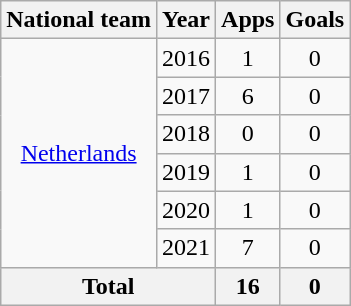<table class="wikitable" style="text-align:center">
<tr>
<th>National team</th>
<th>Year</th>
<th>Apps</th>
<th>Goals</th>
</tr>
<tr>
<td rowspan="6"><a href='#'>Netherlands</a></td>
<td>2016</td>
<td>1</td>
<td>0</td>
</tr>
<tr>
<td>2017</td>
<td>6</td>
<td>0</td>
</tr>
<tr>
<td>2018</td>
<td>0</td>
<td>0</td>
</tr>
<tr>
<td>2019</td>
<td>1</td>
<td>0</td>
</tr>
<tr>
<td>2020</td>
<td>1</td>
<td>0</td>
</tr>
<tr>
<td>2021</td>
<td>7</td>
<td>0</td>
</tr>
<tr>
<th colspan="2">Total</th>
<th>16</th>
<th>0</th>
</tr>
</table>
